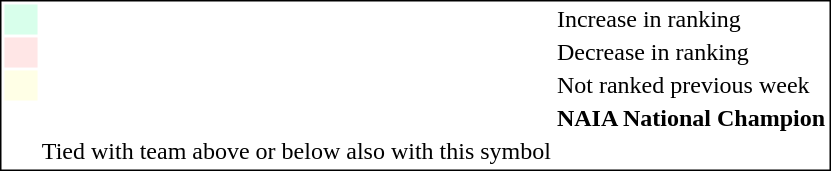<table style="border:1px solid black;"  align=right>
<tr>
<td style="background:#D8FFEB; width:20px;"></td>
<td> </td>
<td>Increase in ranking</td>
</tr>
<tr>
<td style="background:#FFE6E6; width:20px;"></td>
<td> </td>
<td>Decrease in ranking</td>
</tr>
<tr>
<td style="background:#FFFFE6; width:20px;"></td>
<td> </td>
<td>Not ranked previous week</td>
</tr>
<tr>
<td style="width:20px;"></td>
<td> </td>
<td><strong>NAIA National Champion</strong></td>
</tr>
<tr>
<td></td>
<td>Tied with team above or below also with this symbol</td>
</tr>
</table>
